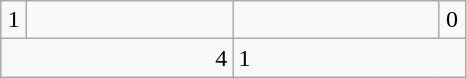<table class=wikitable>
<tr>
<td align=center width=10>1</td>
<td align="center" width="130"></td>
<td align="center" width="130" !></td>
<td align="center" width="10">0</td>
</tr>
<tr>
<td colspan=2 align=right>4</td>
<td colspan="2">1</td>
</tr>
</table>
